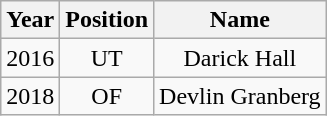<table class="wikitable" style="text-align:center">
<tr>
<th>Year</th>
<th>Position</th>
<th>Name</th>
</tr>
<tr>
<td>2016</td>
<td>UT</td>
<td>Darick Hall</td>
</tr>
<tr>
<td>2018</td>
<td>OF</td>
<td>Devlin Granberg</td>
</tr>
</table>
